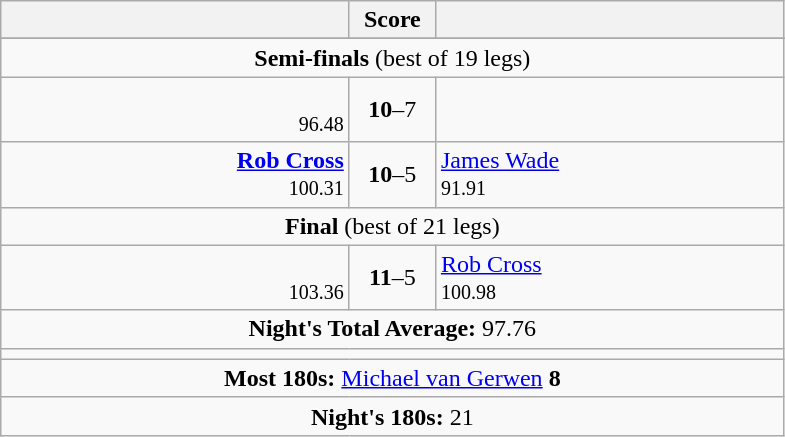<table class=wikitable style="text-align:center">
<tr>
<th width=225></th>
<th width=50>Score</th>
<th width=225></th>
</tr>
<tr align=centre>
</tr>
<tr align=center>
<td colspan="3"><strong>Semi-finals</strong> (best of 19 legs)</td>
</tr>
<tr align=left>
<td align=right> <br><small><span>96.48</span></small></td>
<td align=center><strong>10</strong>–7</td>
<td></td>
</tr>
<tr align=left>
<td align=right><strong><a href='#'>Rob Cross</a></strong>  <br><small><span>100.31</span></small></td>
<td align=center><strong>10</strong>–5</td>
<td> <a href='#'>James Wade</a> <br><small><span>91.91</span></small></td>
</tr>
<tr align=center>
<td colspan="3"><strong>Final</strong> (best of 21 legs)</td>
</tr>
<tr align=left>
<td align=right> <br> <small><span>103.36</span></small></td>
<td align=center><strong>11</strong>–5</td>
<td> <a href='#'>Rob Cross</a> <br> <small><span>100.98</span></small></td>
</tr>
<tr align=center>
<td colspan="3"><strong>Night's Total Average:</strong> 97.76</td>
</tr>
<tr align=center>
<td colspan="3"></td>
</tr>
<tr align=center>
<td colspan="3"><strong>Most 180s:</strong>  <a href='#'>Michael van Gerwen</a> <strong>8</strong></td>
</tr>
<tr align=center>
<td colspan="3"><strong>Night's 180s:</strong> 21</td>
</tr>
</table>
